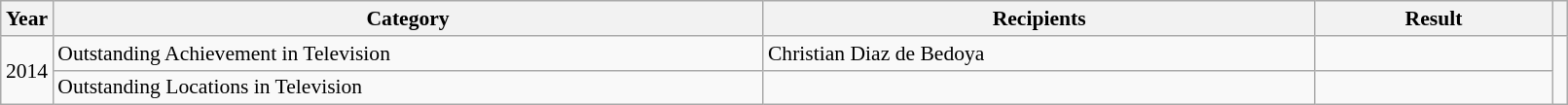<table class="wikitable plainrowheaders" style="font-size: 90%" width=85%>
<tr>
<th scope="col" style="width:2%;">Year</th>
<th scope="col" style="width:45%;">Category</th>
<th scope="col" style="width:35%;">Recipients</th>
<th scope="col" style="width:15%;">Result</th>
<th scope="col" class="unsortable" style="width:1%;"></th>
</tr>
<tr>
<td rowspan=2 style="text-align:center;">2014</td>
<td>Outstanding Achievement in Television</td>
<td>Christian Diaz de Bedoya</td>
<td></td>
<td rowspan=2 style="text-align:center;"></td>
</tr>
<tr>
<td>Outstanding Locations in Television</td>
<td></td>
<td></td>
</tr>
</table>
